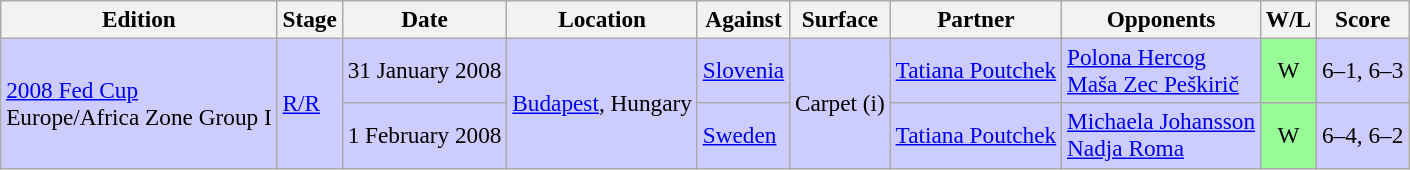<table class=wikitable style=font-size:97%>
<tr>
<th>Edition</th>
<th>Stage</th>
<th>Date</th>
<th>Location</th>
<th>Against</th>
<th>Surface</th>
<th>Partner</th>
<th>Opponents</th>
<th>W/L</th>
<th>Score</th>
</tr>
<tr style="background:#ccf;">
<td rowspan="2"><a href='#'>2008 Fed Cup</a> <br> Europe/Africa Zone Group I</td>
<td rowspan="2"><a href='#'>R/R</a></td>
<td>31 January 2008</td>
<td rowspan="2"><a href='#'>Budapest</a>, Hungary</td>
<td> <a href='#'>Slovenia</a></td>
<td rowspan="2">Carpet (i)</td>
<td> <a href='#'>Tatiana Poutchek</a></td>
<td> <a href='#'>Polona Hercog</a> <br>  <a href='#'>Maša Zec Peškirič</a></td>
<td style="text-align:center; background:#98fb98;">W</td>
<td>6–1, 6–3</td>
</tr>
<tr style="background:#ccf;">
<td>1 February 2008</td>
<td> <a href='#'>Sweden</a></td>
<td> <a href='#'>Tatiana Poutchek</a></td>
<td> <a href='#'>Michaela Johansson</a> <br>  <a href='#'>Nadja Roma</a></td>
<td style="text-align:center; background:#98fb98;">W</td>
<td>6–4, 6–2</td>
</tr>
</table>
